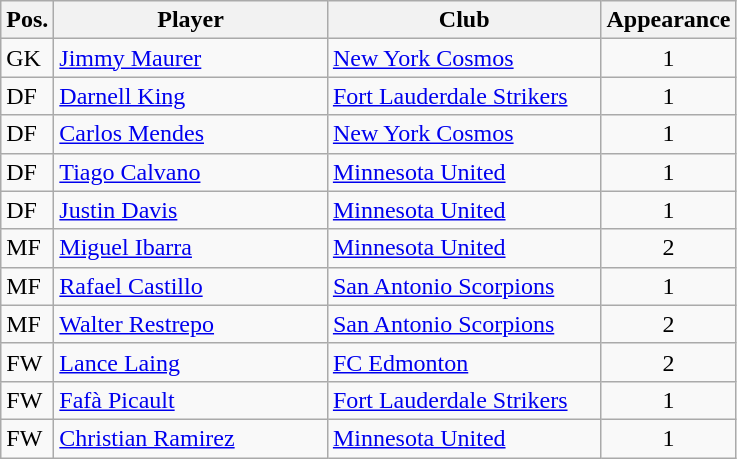<table class="wikitable">
<tr>
<th>Pos.</th>
<th>Player</th>
<th>Club</th>
<th>Appearance</th>
</tr>
<tr>
<td>GK</td>
<td style="width:175px;"> <a href='#'>Jimmy Maurer</a></td>
<td style="width:175px;"><a href='#'>New York Cosmos</a></td>
<td style="text-align:center;">1</td>
</tr>
<tr>
<td>DF</td>
<td> <a href='#'>Darnell King</a></td>
<td><a href='#'>Fort Lauderdale Strikers</a></td>
<td style="text-align:center;">1</td>
</tr>
<tr>
<td>DF</td>
<td> <a href='#'>Carlos Mendes</a></td>
<td><a href='#'>New York Cosmos</a></td>
<td style="text-align:center;">1</td>
</tr>
<tr>
<td>DF</td>
<td> <a href='#'>Tiago Calvano</a></td>
<td><a href='#'>Minnesota United</a></td>
<td style="text-align:center;">1</td>
</tr>
<tr>
<td>DF</td>
<td> <a href='#'>Justin Davis</a></td>
<td><a href='#'>Minnesota United</a></td>
<td style="text-align:center;">1</td>
</tr>
<tr>
<td>MF</td>
<td> <a href='#'>Miguel Ibarra</a></td>
<td><a href='#'>Minnesota United</a></td>
<td style="text-align:center;">2</td>
</tr>
<tr>
<td>MF</td>
<td> <a href='#'>Rafael Castillo</a></td>
<td><a href='#'>San Antonio Scorpions</a></td>
<td style="text-align:center;">1</td>
</tr>
<tr>
<td>MF</td>
<td> <a href='#'>Walter Restrepo</a></td>
<td><a href='#'>San Antonio Scorpions</a></td>
<td style="text-align:center;">2</td>
</tr>
<tr>
<td>FW</td>
<td> <a href='#'>Lance Laing</a></td>
<td><a href='#'>FC Edmonton</a></td>
<td style="text-align:center;">2</td>
</tr>
<tr>
<td>FW</td>
<td> <a href='#'>Fafà Picault</a></td>
<td><a href='#'>Fort Lauderdale Strikers</a></td>
<td style="text-align:center;">1</td>
</tr>
<tr>
<td>FW</td>
<td> <a href='#'>Christian Ramirez</a></td>
<td><a href='#'>Minnesota United</a></td>
<td style="text-align:center;">1</td>
</tr>
</table>
